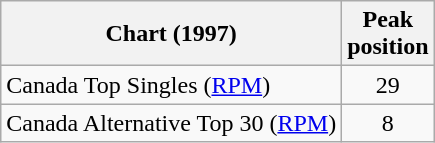<table class="wikitable sortable">
<tr>
<th>Chart (1997)</th>
<th>Peak<br>position</th>
</tr>
<tr>
<td>Canada Top Singles (<a href='#'>RPM</a>)</td>
<td align="center">29</td>
</tr>
<tr>
<td>Canada Alternative Top 30 (<a href='#'>RPM</a>)</td>
<td align="center">8</td>
</tr>
</table>
